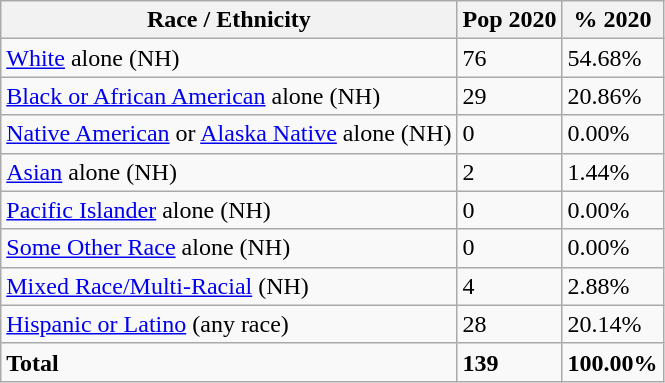<table class="wikitable">
<tr>
<th>Race / Ethnicity</th>
<th>Pop 2020</th>
<th>% 2020</th>
</tr>
<tr>
<td><a href='#'>White</a> alone (NH)</td>
<td>76</td>
<td>54.68%</td>
</tr>
<tr>
<td><a href='#'>Black or African American</a> alone (NH)</td>
<td>29</td>
<td>20.86%</td>
</tr>
<tr>
<td><a href='#'>Native American</a> or <a href='#'>Alaska Native</a> alone (NH)</td>
<td>0</td>
<td>0.00%</td>
</tr>
<tr>
<td><a href='#'>Asian</a> alone (NH)</td>
<td>2</td>
<td>1.44%</td>
</tr>
<tr>
<td><a href='#'>Pacific Islander</a> alone (NH)</td>
<td>0</td>
<td>0.00%</td>
</tr>
<tr>
<td><a href='#'>Some Other Race</a> alone (NH)</td>
<td>0</td>
<td>0.00%</td>
</tr>
<tr>
<td><a href='#'>Mixed Race/Multi-Racial</a> (NH)</td>
<td>4</td>
<td>2.88%</td>
</tr>
<tr>
<td><a href='#'>Hispanic or Latino</a> (any race)</td>
<td>28</td>
<td>20.14%</td>
</tr>
<tr>
<td><strong>Total</strong></td>
<td><strong>139</strong></td>
<td><strong>100.00%</strong></td>
</tr>
</table>
